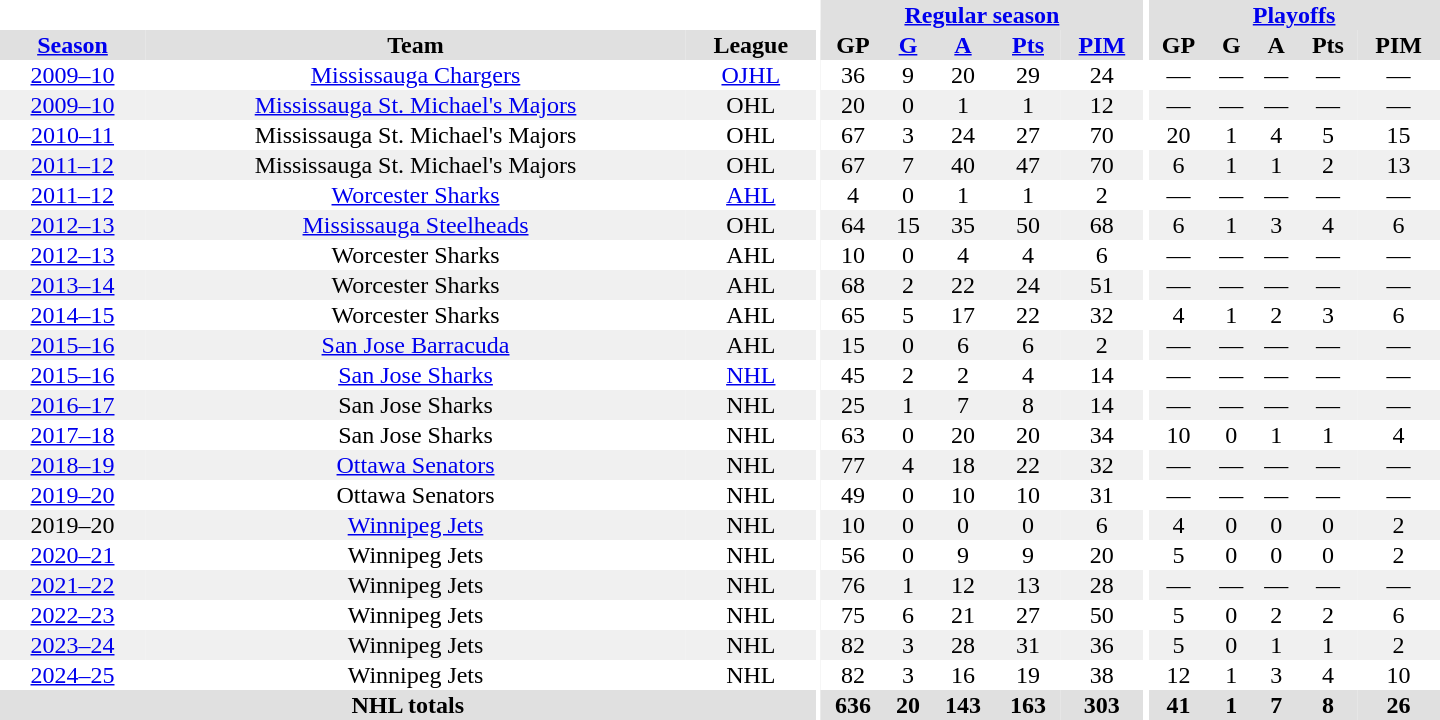<table border="0" cellpadding="1" cellspacing="0" style="text-align:center; width:60em">
<tr bgcolor="#e0e0e0">
<th colspan="3" bgcolor="#ffffff"></th>
<th rowspan="99" bgcolor="#ffffff"></th>
<th colspan="5"><a href='#'>Regular season</a></th>
<th rowspan="99" bgcolor="#ffffff"></th>
<th colspan="5"><a href='#'>Playoffs</a></th>
</tr>
<tr bgcolor="#e0e0e0">
<th><a href='#'>Season</a></th>
<th>Team</th>
<th>League</th>
<th>GP</th>
<th><a href='#'>G</a></th>
<th><a href='#'>A</a></th>
<th><a href='#'>Pts</a></th>
<th><a href='#'>PIM</a></th>
<th>GP</th>
<th>G</th>
<th>A</th>
<th>Pts</th>
<th>PIM</th>
</tr>
<tr>
<td><a href='#'>2009–10</a></td>
<td><a href='#'>Mississauga Chargers</a></td>
<td><a href='#'>OJHL</a></td>
<td>36</td>
<td>9</td>
<td>20</td>
<td>29</td>
<td>24</td>
<td>—</td>
<td>—</td>
<td>—</td>
<td>—</td>
<td>—</td>
</tr>
<tr style="background:#f0f0f0;">
<td><a href='#'>2009–10</a></td>
<td><a href='#'>Mississauga St. Michael's Majors</a></td>
<td>OHL</td>
<td>20</td>
<td>0</td>
<td>1</td>
<td>1</td>
<td>12</td>
<td>—</td>
<td>—</td>
<td>—</td>
<td>—</td>
<td>—</td>
</tr>
<tr>
<td><a href='#'>2010–11</a></td>
<td>Mississauga St. Michael's Majors</td>
<td>OHL</td>
<td>67</td>
<td>3</td>
<td>24</td>
<td>27</td>
<td>70</td>
<td>20</td>
<td>1</td>
<td>4</td>
<td>5</td>
<td>15</td>
</tr>
<tr style="background:#f0f0f0;">
<td><a href='#'>2011–12</a></td>
<td>Mississauga St. Michael's Majors</td>
<td>OHL</td>
<td>67</td>
<td>7</td>
<td>40</td>
<td>47</td>
<td>70</td>
<td>6</td>
<td>1</td>
<td>1</td>
<td>2</td>
<td>13</td>
</tr>
<tr>
<td><a href='#'>2011–12</a></td>
<td><a href='#'>Worcester Sharks</a></td>
<td><a href='#'>AHL</a></td>
<td>4</td>
<td>0</td>
<td>1</td>
<td>1</td>
<td>2</td>
<td>—</td>
<td>—</td>
<td>—</td>
<td>—</td>
<td>—</td>
</tr>
<tr style="background:#f0f0f0;">
<td><a href='#'>2012–13</a></td>
<td><a href='#'>Mississauga Steelheads</a></td>
<td>OHL</td>
<td>64</td>
<td>15</td>
<td>35</td>
<td>50</td>
<td>68</td>
<td>6</td>
<td>1</td>
<td>3</td>
<td>4</td>
<td>6</td>
</tr>
<tr>
<td><a href='#'>2012–13</a></td>
<td>Worcester Sharks</td>
<td>AHL</td>
<td>10</td>
<td>0</td>
<td>4</td>
<td>4</td>
<td>6</td>
<td>—</td>
<td>—</td>
<td>—</td>
<td>—</td>
<td>—</td>
</tr>
<tr style="background:#f0f0f0;">
<td><a href='#'>2013–14</a></td>
<td>Worcester Sharks</td>
<td>AHL</td>
<td>68</td>
<td>2</td>
<td>22</td>
<td>24</td>
<td>51</td>
<td>—</td>
<td>—</td>
<td>—</td>
<td>—</td>
<td>—</td>
</tr>
<tr>
<td><a href='#'>2014–15</a></td>
<td>Worcester Sharks</td>
<td>AHL</td>
<td>65</td>
<td>5</td>
<td>17</td>
<td>22</td>
<td>32</td>
<td>4</td>
<td>1</td>
<td>2</td>
<td>3</td>
<td>6</td>
</tr>
<tr style="background:#f0f0f0;">
<td><a href='#'>2015–16</a></td>
<td><a href='#'>San Jose Barracuda</a></td>
<td>AHL</td>
<td>15</td>
<td>0</td>
<td>6</td>
<td>6</td>
<td>2</td>
<td>—</td>
<td>—</td>
<td>—</td>
<td>—</td>
<td>—</td>
</tr>
<tr>
<td><a href='#'>2015–16</a></td>
<td><a href='#'>San Jose Sharks</a></td>
<td><a href='#'>NHL</a></td>
<td>45</td>
<td>2</td>
<td>2</td>
<td>4</td>
<td>14</td>
<td>—</td>
<td>—</td>
<td>—</td>
<td>—</td>
<td>—</td>
</tr>
<tr style="background:#f0f0f0;">
<td><a href='#'>2016–17</a></td>
<td>San Jose Sharks</td>
<td>NHL</td>
<td>25</td>
<td>1</td>
<td>7</td>
<td>8</td>
<td>14</td>
<td>—</td>
<td>—</td>
<td>—</td>
<td>—</td>
<td>—</td>
</tr>
<tr>
<td><a href='#'>2017–18</a></td>
<td>San Jose Sharks</td>
<td>NHL</td>
<td>63</td>
<td>0</td>
<td>20</td>
<td>20</td>
<td>34</td>
<td>10</td>
<td>0</td>
<td>1</td>
<td>1</td>
<td>4</td>
</tr>
<tr style="background:#f0f0f0;">
<td><a href='#'>2018–19</a></td>
<td><a href='#'>Ottawa Senators</a></td>
<td>NHL</td>
<td>77</td>
<td>4</td>
<td>18</td>
<td>22</td>
<td>32</td>
<td>—</td>
<td>—</td>
<td>—</td>
<td>—</td>
<td>—</td>
</tr>
<tr>
<td><a href='#'>2019–20</a></td>
<td>Ottawa Senators</td>
<td>NHL</td>
<td>49</td>
<td>0</td>
<td>10</td>
<td>10</td>
<td>31</td>
<td>—</td>
<td>—</td>
<td>—</td>
<td>—</td>
<td>—</td>
</tr>
<tr style="background:#f0f0f0;">
<td>2019–20</td>
<td><a href='#'>Winnipeg Jets</a></td>
<td>NHL</td>
<td>10</td>
<td>0</td>
<td>0</td>
<td>0</td>
<td>6</td>
<td>4</td>
<td>0</td>
<td>0</td>
<td>0</td>
<td>2</td>
</tr>
<tr>
<td><a href='#'>2020–21</a></td>
<td>Winnipeg Jets</td>
<td>NHL</td>
<td>56</td>
<td>0</td>
<td>9</td>
<td>9</td>
<td>20</td>
<td>5</td>
<td>0</td>
<td>0</td>
<td>0</td>
<td>2</td>
</tr>
<tr style="background:#f0f0f0;">
<td><a href='#'>2021–22</a></td>
<td>Winnipeg Jets</td>
<td>NHL</td>
<td>76</td>
<td>1</td>
<td>12</td>
<td>13</td>
<td>28</td>
<td>—</td>
<td>—</td>
<td>—</td>
<td>—</td>
<td>—</td>
</tr>
<tr>
<td><a href='#'>2022–23</a></td>
<td>Winnipeg Jets</td>
<td>NHL</td>
<td>75</td>
<td>6</td>
<td>21</td>
<td>27</td>
<td>50</td>
<td>5</td>
<td>0</td>
<td>2</td>
<td>2</td>
<td>6</td>
</tr>
<tr style="background:#f0f0f0;">
<td><a href='#'>2023–24</a></td>
<td>Winnipeg Jets</td>
<td>NHL</td>
<td>82</td>
<td>3</td>
<td>28</td>
<td>31</td>
<td>36</td>
<td>5</td>
<td>0</td>
<td>1</td>
<td>1</td>
<td>2</td>
</tr>
<tr>
<td><a href='#'>2024–25</a></td>
<td>Winnipeg Jets</td>
<td>NHL</td>
<td>82</td>
<td>3</td>
<td>16</td>
<td>19</td>
<td>38</td>
<td>12</td>
<td>1</td>
<td>3</td>
<td>4</td>
<td>10</td>
</tr>
<tr bgcolor="#e0e0e0">
<th colspan="3">NHL totals</th>
<th>636</th>
<th>20</th>
<th>143</th>
<th>163</th>
<th>303</th>
<th>41</th>
<th>1</th>
<th>7</th>
<th>8</th>
<th>26</th>
</tr>
</table>
